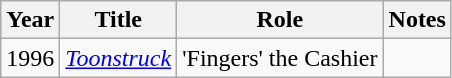<table class="wikitable">
<tr>
<th>Year</th>
<th>Title</th>
<th>Role</th>
<th>Notes</th>
</tr>
<tr>
<td>1996</td>
<td><em><a href='#'>Toonstruck</a></em></td>
<td>'Fingers' the Cashier</td>
<td></td>
</tr>
</table>
